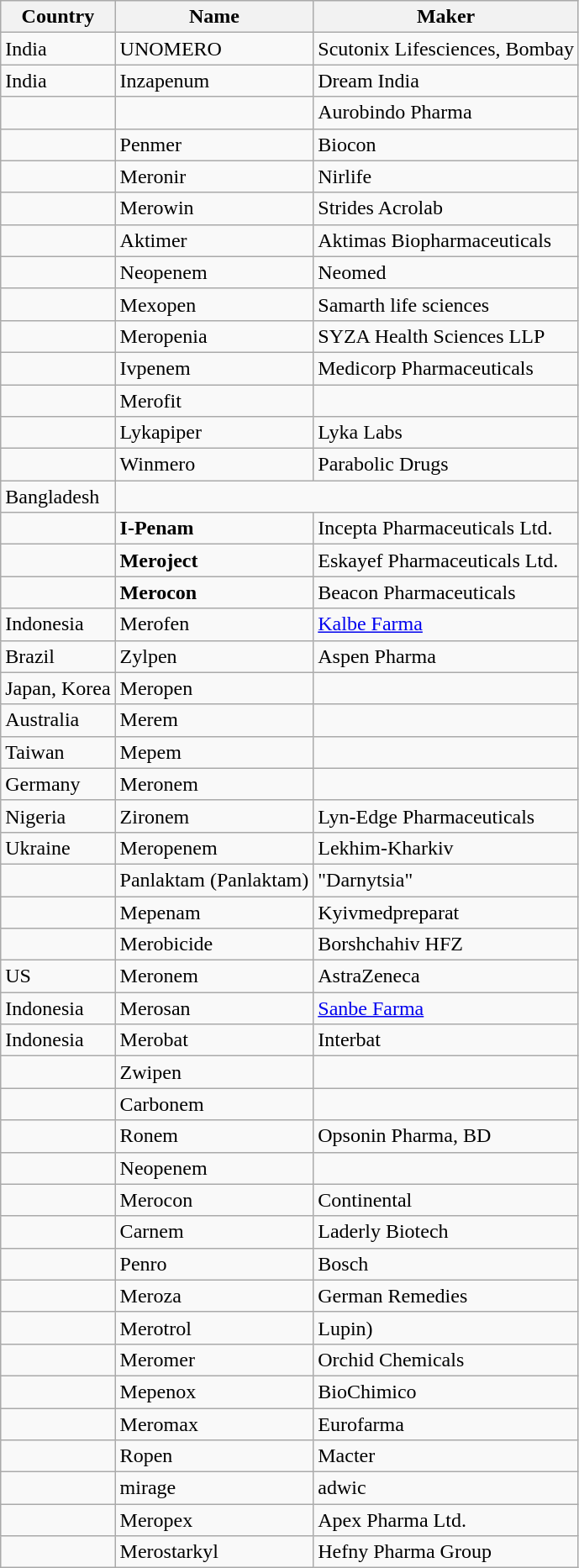<table class="wikitable">
<tr>
<th>Country</th>
<th>Name</th>
<th>Maker</th>
</tr>
<tr>
<td>India</td>
<td>UNOMERO</td>
<td>Scutonix Lifesciences, Bombay</td>
</tr>
<tr>
<td>India</td>
<td>Inzapenum</td>
<td>Dream India</td>
</tr>
<tr>
<td></td>
<td></td>
<td>Aurobindo Pharma</td>
</tr>
<tr>
<td></td>
<td>Penmer</td>
<td>Biocon</td>
</tr>
<tr>
<td></td>
<td>Meronir</td>
<td>Nirlife</td>
</tr>
<tr>
<td></td>
<td>Merowin</td>
<td>Strides Acrolab</td>
</tr>
<tr>
<td></td>
<td>Aktimer</td>
<td>Aktimas Biopharmaceuticals</td>
</tr>
<tr>
<td></td>
<td>Neopenem</td>
<td>Neomed</td>
</tr>
<tr>
<td></td>
<td>Mexopen</td>
<td>Samarth life sciences</td>
</tr>
<tr>
<td></td>
<td>Meropenia</td>
<td>SYZA Health Sciences LLP</td>
</tr>
<tr>
<td></td>
<td>Ivpenem</td>
<td>Medicorp Pharmaceuticals</td>
</tr>
<tr>
<td></td>
<td>Merofit</td>
<td></td>
</tr>
<tr>
<td></td>
<td>Lykapiper</td>
<td>Lyka Labs</td>
</tr>
<tr>
<td></td>
<td>Winmero</td>
<td>Parabolic Drugs</td>
</tr>
<tr>
<td>Bangladesh</td>
</tr>
<tr>
<td></td>
<td><strong>I-Penam</strong></td>
<td>Incepta Pharmaceuticals Ltd.</td>
</tr>
<tr>
<td></td>
<td><strong>Meroject</strong></td>
<td>Eskayef Pharmaceuticals Ltd.</td>
</tr>
<tr>
<td></td>
<td><strong>Merocon</strong></td>
<td>Beacon Pharmaceuticals</td>
</tr>
<tr>
<td>Indonesia</td>
<td>Merofen</td>
<td><a href='#'>Kalbe Farma</a></td>
</tr>
<tr>
<td>Brazil</td>
<td>Zylpen</td>
<td>Aspen Pharma</td>
</tr>
<tr>
<td>Japan, Korea</td>
<td>Meropen</td>
<td></td>
</tr>
<tr>
<td>Australia</td>
<td>Merem</td>
<td></td>
</tr>
<tr>
<td>Taiwan</td>
<td>Mepem</td>
<td></td>
</tr>
<tr>
<td>Germany</td>
<td>Meronem</td>
<td></td>
</tr>
<tr>
<td>Nigeria</td>
<td>Zironem</td>
<td>Lyn-Edge Pharmaceuticals</td>
</tr>
<tr>
<td>Ukraine</td>
<td>Meropenem</td>
<td>Lekhim-Kharkiv</td>
</tr>
<tr>
<td></td>
<td>Panlaktam (Panlaktam)</td>
<td>"Darnytsia"</td>
</tr>
<tr>
<td></td>
<td>Mepenam</td>
<td>Kyivmedpreparat</td>
</tr>
<tr>
<td></td>
<td>Merobicide</td>
<td>Borshchahiv HFZ</td>
</tr>
<tr>
<td>US</td>
<td>Meronem</td>
<td>AstraZeneca</td>
</tr>
<tr>
<td>Indonesia</td>
<td>Merosan</td>
<td><a href='#'>Sanbe Farma</a></td>
</tr>
<tr>
<td>Indonesia</td>
<td>Merobat</td>
<td>Interbat</td>
</tr>
<tr>
<td></td>
<td>Zwipen</td>
<td></td>
</tr>
<tr>
<td></td>
<td>Carbonem</td>
<td></td>
</tr>
<tr>
<td></td>
<td>Ronem</td>
<td>Opsonin Pharma, BD</td>
</tr>
<tr>
<td></td>
<td>Neopenem</td>
<td></td>
</tr>
<tr>
<td></td>
<td>Merocon</td>
<td>Continental</td>
</tr>
<tr>
<td></td>
<td>Carnem</td>
<td>Laderly Biotech</td>
</tr>
<tr>
<td></td>
<td>Penro</td>
<td>Bosch</td>
</tr>
<tr>
<td></td>
<td>Meroza</td>
<td>German Remedies</td>
</tr>
<tr>
<td></td>
<td>Merotrol</td>
<td>Lupin)</td>
</tr>
<tr>
<td></td>
<td>Meromer</td>
<td>Orchid Chemicals</td>
</tr>
<tr>
<td></td>
<td>Mepenox</td>
<td>BioChimico</td>
</tr>
<tr>
<td></td>
<td>Meromax</td>
<td>Eurofarma</td>
</tr>
<tr>
<td></td>
<td>Ropen</td>
<td>Macter</td>
</tr>
<tr>
<td></td>
<td>mirage</td>
<td>adwic</td>
</tr>
<tr>
<td></td>
<td>Meropex</td>
<td>Apex Pharma Ltd.</td>
</tr>
<tr>
<td></td>
<td>Merostarkyl</td>
<td>Hefny Pharma Group</td>
</tr>
</table>
